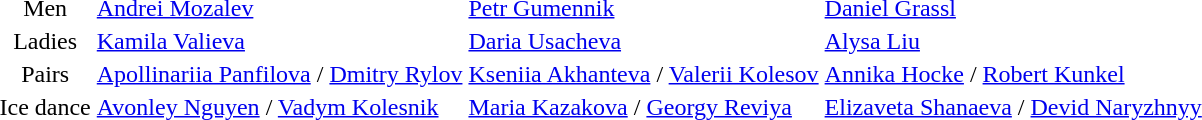<table>
<tr>
<td align=center>Men</td>
<td> <a href='#'>Andrei Mozalev</a></td>
<td> <a href='#'>Petr Gumennik</a></td>
<td> <a href='#'>Daniel Grassl</a></td>
</tr>
<tr>
<td align=center>Ladies</td>
<td> <a href='#'>Kamila Valieva</a></td>
<td> <a href='#'>Daria Usacheva</a></td>
<td> <a href='#'>Alysa Liu</a></td>
</tr>
<tr>
<td align=center>Pairs</td>
<td> <a href='#'>Apollinariia Panfilova</a> / <a href='#'>Dmitry Rylov</a></td>
<td> <a href='#'>Kseniia Akhanteva</a> / <a href='#'>Valerii Kolesov</a></td>
<td> <a href='#'>Annika Hocke</a> / <a href='#'>Robert Kunkel</a></td>
</tr>
<tr>
<td align=center>Ice dance</td>
<td> <a href='#'>Avonley Nguyen</a> / <a href='#'>Vadym Kolesnik</a></td>
<td> <a href='#'>Maria Kazakova</a> / <a href='#'>Georgy Reviya</a></td>
<td> <a href='#'>Elizaveta Shanaeva</a> / <a href='#'>Devid Naryzhnyy</a></td>
</tr>
</table>
